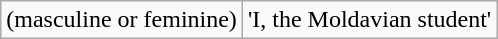<table class="wikitable">
<tr>
<td> (masculine or feminine)</td>
<td>'I, the Moldavian student'</td>
</tr>
</table>
